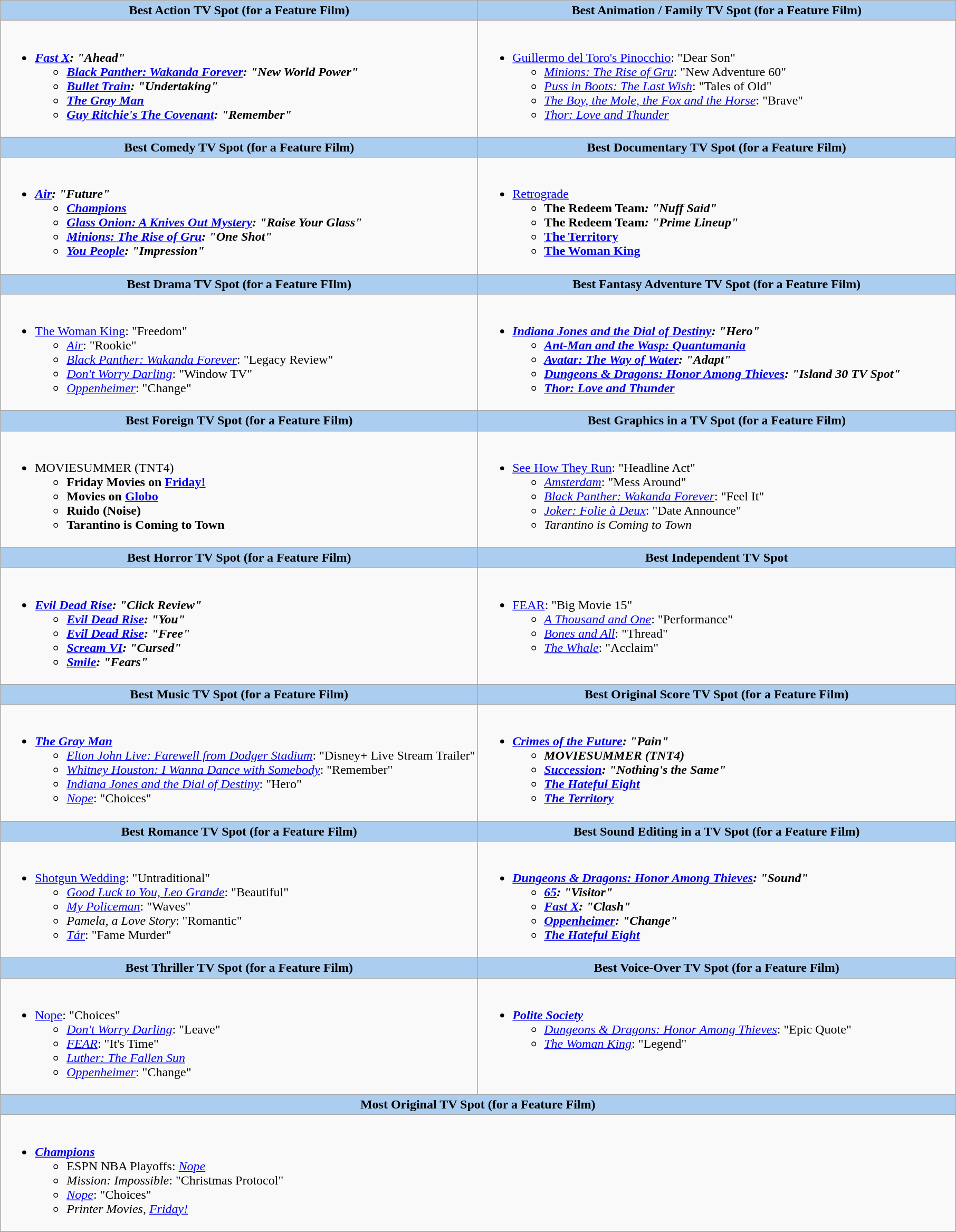<table role="presentation" class=wikitable>
<tr>
<th style="background:#abcdef;" width="50%">Best Action TV Spot (for a Feature Film)</th>
<th style="background:#abcdef;" width="50%">Best Animation / Family TV Spot (for a Feature Film)</th>
</tr>
<tr>
<td valign="top"><br><ul><li><strong><em><a href='#'>Fast X</a><em>: "Ahead"<strong><ul><li></em><a href='#'>Black Panther: Wakanda Forever</a><em>: "New World Power"</li><li></em><a href='#'>Bullet Train</a><em>: "Undertaking"</li><li></em><a href='#'>The Gray Man</a><em></li><li></em><a href='#'>Guy Ritchie's The Covenant</a><em>: "Remember"</li></ul></li></ul></td>
<td valign="top"><br><ul><li></em></strong><a href='#'>Guillermo del Toro's Pinocchio</a></em>: "Dear Son"</strong><ul><li><em><a href='#'>Minions: The Rise of Gru</a></em>: "New Adventure 60"</li><li><em><a href='#'>Puss in Boots: The Last Wish</a></em>: "Tales of Old"</li><li><em><a href='#'>The Boy, the Mole, the Fox and the Horse</a></em>: "Brave"</li><li><em><a href='#'>Thor: Love and Thunder</a></em></li></ul></li></ul></td>
</tr>
<tr>
<th style="background:#abcdef;">Best Comedy TV Spot (for a Feature Film)</th>
<th style="background:#abcdef;">Best Documentary TV Spot (for a Feature Film)</th>
</tr>
<tr>
<td valign="top"><br><ul><li><strong><em><a href='#'>Air</a><em>: "Future"<strong><ul><li></em><a href='#'>Champions</a><em></li><li></em><a href='#'>Glass Onion: A Knives Out Mystery</a><em>: "Raise Your Glass"</li><li></em><a href='#'>Minions: The Rise of Gru</a><em>: "One Shot"</li><li></em><a href='#'>You People</a><em>: "Impression"</li></ul></li></ul></td>
<td valign="top"><br><ul><li></em></strong><a href='#'>Retrograde</a><strong><em><ul><li></em>The Redeem Team<em>: "Nuff Said"</li><li></em>The Redeem Team<em>: "Prime Lineup"</li><li></em><a href='#'>The Territory</a><em></li><li></em><a href='#'>The Woman King</a><em></li></ul></li></ul></td>
</tr>
<tr>
<th style="background:#abcdef;">Best Drama TV Spot (for a Feature FIlm)</th>
<th style="background:#abcdef;">Best Fantasy Adventure TV Spot (for a Feature Film)</th>
</tr>
<tr>
<td valign="top"><br><ul><li></em></strong><a href='#'>The Woman King</a></em>: "Freedom"</strong><ul><li><em><a href='#'>Air</a></em>: "Rookie"</li><li><em><a href='#'>Black Panther: Wakanda Forever</a></em>: "Legacy Review"</li><li><em><a href='#'>Don't Worry Darling</a></em>: "Window TV"</li><li><em><a href='#'>Oppenheimer</a></em>: "Change"</li></ul></li></ul></td>
<td valign="top"><br><ul><li><strong><em><a href='#'>Indiana Jones and the Dial of Destiny</a><em>: "Hero"<strong><ul><li></em><a href='#'>Ant-Man and the Wasp: Quantumania</a><em></li><li></em><a href='#'>Avatar: The Way of Water</a><em>: "Adapt"</li><li></em><a href='#'>Dungeons & Dragons: Honor Among Thieves</a><em>: "Island 30 TV Spot"</li><li></em><a href='#'>Thor: Love and Thunder</a><em></li></ul></li></ul></td>
</tr>
<tr>
<th style="background:#abcdef;">Best Foreign TV Spot (for a Feature Film)</th>
<th style="background:#abcdef;">Best Graphics in a TV Spot (for a Feature Film)</th>
</tr>
<tr>
<td valign="top"><br><ul><li></em></strong>MOVIESUMMER (TNT4)<strong><em><ul><li></em>Friday Movies on <a href='#'>Friday!</a><em></li><li></em>Movies on <a href='#'>Globo</a><em></li><li></em>Ruido (Noise)<em></li><li></em>Tarantino is Coming to Town<em></li></ul></li></ul></td>
<td valign="top"><br><ul><li></em></strong><a href='#'>See How They Run</a></em>: "Headline Act"</strong><ul><li><em><a href='#'>Amsterdam</a></em>: "Mess Around"</li><li><em><a href='#'>Black Panther: Wakanda Forever</a></em>: "Feel It"</li><li><em><a href='#'>Joker: Folie à Deux</a></em>: "Date Announce"</li><li><em>Tarantino is Coming to Town</em></li></ul></li></ul></td>
</tr>
<tr>
<th style="background:#abcdef;">Best Horror TV Spot (for a Feature Film)</th>
<th style="background:#abcdef;">Best Independent TV Spot</th>
</tr>
<tr>
<td valign="top"><br><ul><li><strong><em><a href='#'>Evil Dead Rise</a><em>: "Click Review"<strong><ul><li></em><a href='#'>Evil Dead Rise</a><em>: "You"</li><li></em><a href='#'>Evil Dead Rise</a><em>: "Free"</li><li></em><a href='#'>Scream VI</a><em>: "Cursed"</li><li></em><a href='#'>Smile</a><em>: "Fears"</li></ul></li></ul></td>
<td valign="top"><br><ul><li></em></strong><a href='#'>FEAR</a></em>: "Big Movie 15"</strong><ul><li><em><a href='#'>A Thousand and One</a></em>: "Performance"</li><li><em><a href='#'>Bones and All</a></em>: "Thread"</li><li><em><a href='#'>The Whale</a></em>: "Acclaim"</li></ul></li></ul></td>
</tr>
<tr>
<th style="background:#abcdef;">Best Music TV Spot (for a Feature Film)</th>
<th style="background:#abcdef;">Best Original Score TV Spot (for a Feature Film)</th>
</tr>
<tr>
<td valign="top"><br><ul><li><strong><em><a href='#'>The Gray Man</a></em></strong><ul><li><em><a href='#'>Elton John Live: Farewell from Dodger Stadium</a></em>: "Disney+ Live Stream Trailer"</li><li><em><a href='#'>Whitney Houston: I Wanna Dance with Somebody</a></em>: "Remember"</li><li><em><a href='#'>Indiana Jones and the Dial of Destiny</a></em>: "Hero"</li><li><em><a href='#'>Nope</a></em>: "Choices"</li></ul></li></ul></td>
<td valign="top"><br><ul><li><strong><em><a href='#'>Crimes of the Future</a><em>: "Pain"<strong><ul><li></em>MOVIESUMMER (TNT4)<em></li><li></em><a href='#'>Succession</a><em>: "Nothing's the Same"</li><li></em><a href='#'>The Hateful Eight</a><em></li><li></em><a href='#'>The Territory</a><em></li></ul></li></ul></td>
</tr>
<tr>
<th style="background:#abcdef;">Best Romance TV Spot (for a Feature Film)</th>
<th style="background:#abcdef;">Best Sound Editing in a TV Spot (for a Feature Film)</th>
</tr>
<tr>
<td valign="top"><br><ul><li></em></strong><a href='#'>Shotgun Wedding</a></em>: "Untraditional"</strong><ul><li><em><a href='#'>Good Luck to You, Leo Grande</a></em>: "Beautiful"</li><li><em><a href='#'>My Policeman</a></em>: "Waves"</li><li><em>Pamela, a Love Story</em>: "Romantic"</li><li><em><a href='#'>Tár</a></em>: "Fame Murder"</li></ul></li></ul></td>
<td valign="top"><br><ul><li><strong><em><a href='#'>Dungeons & Dragons: Honor Among Thieves</a><em>: "Sound"<strong><ul><li></em><a href='#'>65</a><em>: "Visitor"</li><li></em><a href='#'>Fast X</a><em>: "Clash"</li><li></em><a href='#'>Oppenheimer</a><em>: "Change"</li><li></em><a href='#'>The Hateful Eight</a><em></li></ul></li></ul></td>
</tr>
<tr>
<th style="background:#abcdef;">Best Thriller TV Spot (for a Feature Film)</th>
<th style="background:#abcdef;">Best Voice-Over TV Spot (for a Feature Film)</th>
</tr>
<tr>
<td valign="top"><br><ul><li></em></strong><a href='#'>Nope</a></em>: "Choices"</strong><ul><li><em><a href='#'>Don't Worry Darling</a></em>: "Leave"</li><li><em><a href='#'>FEAR</a></em>: "It's Time"</li><li><em><a href='#'>Luther: The Fallen Sun</a></em></li><li><em><a href='#'>Oppenheimer</a></em>: "Change"</li></ul></li></ul></td>
<td valign="top"><br><ul><li><strong><em><a href='#'>Polite Society</a></em></strong><ul><li><em><a href='#'>Dungeons & Dragons: Honor Among Thieves</a></em>: "Epic Quote"</li><li><em><a href='#'>The Woman King</a></em>: "Legend"</li></ul></li></ul></td>
</tr>
<tr>
<th style="background:#abcdef;" colspan="2">Most Original TV Spot (for a Feature Film)</th>
</tr>
<tr>
<td valign="top" colspan="2"><br><ul><li><strong><em><a href='#'>Champions</a></em></strong><ul><li>ESPN NBA Playoffs: <em><a href='#'>Nope</a></em></li><li><em>Mission: Impossible</em>: "Christmas Protocol"</li><li><em><a href='#'>Nope</a></em>: "Choices"</li><li><em>Printer Movies, <a href='#'>Friday!</a></em></li></ul></li></ul></td>
</tr>
<tr>
</tr>
</table>
